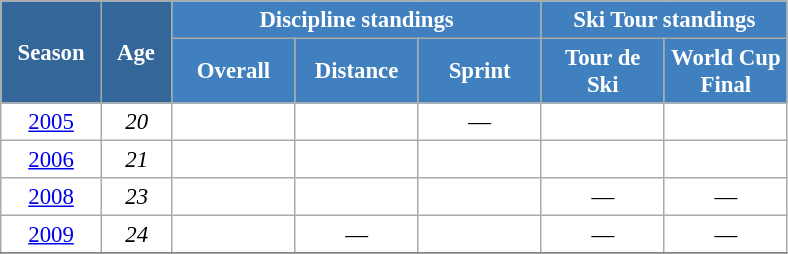<table class="wikitable" style="font-size:95%; text-align:center; border:grey solid 1px; border-collapse:collapse; background:#ffffff;">
<tr>
<th style="background-color:#369; color:white; width:60px;" rowspan="2"> Season </th>
<th style="background-color:#369; color:white; width:40px;" rowspan="2"> Age </th>
<th style="background-color:#4180be; color:white;" colspan="3">Discipline standings</th>
<th style="background-color:#4180be; color:white;" colspan="2">Ski Tour standings</th>
</tr>
<tr>
<th style="background-color:#4180be; color:white; width:75px;">Overall</th>
<th style="background-color:#4180be; color:white; width:75px;">Distance</th>
<th style="background-color:#4180be; color:white; width:75px;">Sprint</th>
<th style="background-color:#4180be; color:white; width:75px;">Tour de<br>Ski</th>
<th style="background-color:#4180be; color:white; width:75px;">World Cup<br>Final</th>
</tr>
<tr>
<td><a href='#'>2005</a></td>
<td><em>20</em></td>
<td></td>
<td></td>
<td>—</td>
<td></td>
<td></td>
</tr>
<tr>
<td><a href='#'>2006</a></td>
<td><em>21</em></td>
<td></td>
<td></td>
<td></td>
<td></td>
<td></td>
</tr>
<tr>
<td><a href='#'>2008</a></td>
<td><em>23</em></td>
<td></td>
<td></td>
<td></td>
<td>—</td>
<td>—</td>
</tr>
<tr>
<td><a href='#'>2009</a></td>
<td><em>24</em></td>
<td></td>
<td>—</td>
<td></td>
<td>—</td>
<td>—</td>
</tr>
<tr>
</tr>
</table>
